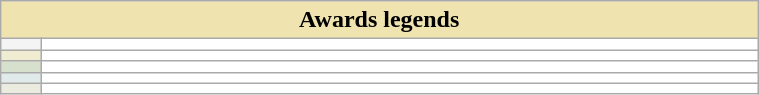<table class="wikitable" style="background-color:#FFFFFF;width:40%;">
<tr>
<th colspan="2" style="background-color:#EFE4B0;">Awards legends</th>
</tr>
<tr>
<td style="background-color:#F4F4F4;width:20px;"></td>
<td></td>
</tr>
<tr>
<td style="background-color:#EFECD1;width:20px;"></td>
<td></td>
</tr>
<tr>
<td style="background-color:#D6E0CC;width:20px;"></td>
<td></td>
</tr>
<tr>
<td style="background-color:#E0EAEA;width:20px;"></td>
<td></td>
</tr>
<tr>
<td style="background-color:#EBEBE0;width:20px;"></td>
<td></td>
</tr>
</table>
